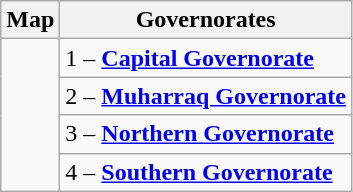<table class="wikitable">
<tr>
<th>Map</th>
<th>Governorates</th>
</tr>
<tr>
<td rowspan="4"></td>
<td><span> 1</span> – <strong><a href='#'>Capital Governorate</a></strong></td>
</tr>
<tr>
<td><span> 2</span> – <strong><a href='#'>Muharraq Governorate</a></strong></td>
</tr>
<tr>
<td><span> 3</span> – <strong><a href='#'>Northern Governorate</a></strong></td>
</tr>
<tr>
<td><span> 4</span> – <strong><a href='#'>Southern Governorate</a></strong></td>
</tr>
</table>
